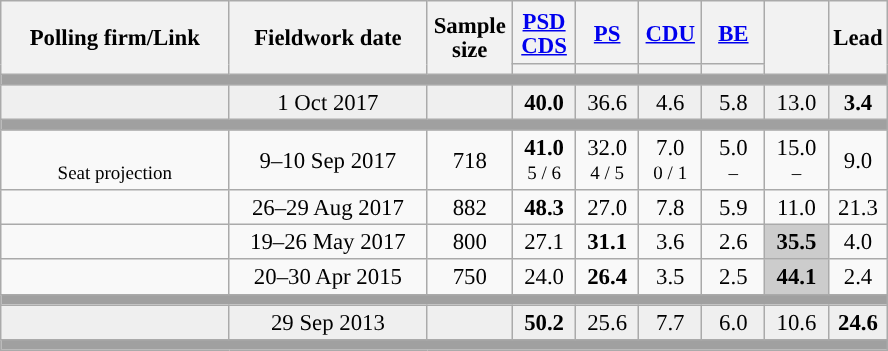<table class="wikitable collapsible sortable" style="text-align:center; font-size:95%; line-height:16px;">
<tr style="height:42px;">
<th style="width:145px;" rowspan="2">Polling firm/Link</th>
<th style="width:125px;" rowspan="2">Fieldwork date</th>
<th class="unsortable" style="width:50px;" rowspan="2">Sample size</th>
<th class="unsortable" style="width:35px;"><a href='#'>PSD</a><br><a href='#'>CDS</a></th>
<th class="unsortable" style="width:35px;"><a href='#'>PS</a></th>
<th class="unsortable" style="width:35px;"><a href='#'>CDU</a></th>
<th class="unsortable" style="width:35px;"><a href='#'>BE</a></th>
<th class="unsortable" style="width:35px;" rowspan="2"></th>
<th class="unsortable" style="width:30px;" rowspan="2">Lead</th>
</tr>
<tr>
<th class="unsortable" style="color:inherit;background:"></th>
<th class="unsortable" style="color:inherit;background:"></th>
<th class="unsortable" style="color:inherit;background:"></th>
<th class="unsortable" style="color:inherit;background:"></th>
</tr>
<tr>
<td colspan="9" style="background:#A0A0A0"></td>
</tr>
<tr style="background:#EFEFEF;">
<td><strong></strong></td>
<td data-sort-value="2019-10-06">1 Oct 2017</td>
<td></td>
<td><strong>40.0</strong><br></td>
<td>36.6<br></td>
<td>4.6<br></td>
<td>5.8<br></td>
<td>13.0<br></td>
<td style="background:"><strong>3.4</strong></td>
</tr>
<tr>
<td colspan="9" style="background:#A0A0A0"></td>
</tr>
<tr>
<td align="center"><br><small>Seat projection</small></td>
<td align="center">9–10 Sep 2017</td>
<td>718</td>
<td align="center" ><strong>41.0</strong><br><small>5 / 6</small></td>
<td align="center">32.0<br><small>4 / 5</small></td>
<td align="center">7.0<br><small>0 / 1</small></td>
<td align="center">5.0<br><small>–</small></td>
<td align="center">15.0<br><small>–</small></td>
<td style="background:">9.0</td>
</tr>
<tr>
<td align="center"></td>
<td align="center">26–29 Aug 2017</td>
<td>882</td>
<td align="center" ><strong>48.3</strong></td>
<td align="center">27.0</td>
<td align="center">7.8</td>
<td align="center">5.9</td>
<td align="center">11.0</td>
<td style="background:">21.3</td>
</tr>
<tr>
<td align="center"></td>
<td align="center">19–26 May 2017</td>
<td>800</td>
<td align="center">27.1</td>
<td align="center" ><strong>31.1</strong></td>
<td align="center">3.6</td>
<td align="center">2.6</td>
<td align="center" style="background:#cccccc"><strong>35.5</strong></td>
<td style="background:">4.0</td>
</tr>
<tr>
<td align="center"></td>
<td align="center">20–30 Apr 2015</td>
<td>750</td>
<td align="center">24.0</td>
<td align="center" ><strong>26.4</strong></td>
<td align="center">3.5</td>
<td align="center">2.5</td>
<td align="center" style="background:#cccccc"><strong>44.1</strong></td>
<td style="background:">2.4</td>
</tr>
<tr>
<td colspan="9" style="background:#A0A0A0"></td>
</tr>
<tr style="background:#EFEFEF;">
<td><strong></strong></td>
<td data-sort-value="2019-10-06">29 Sep 2013</td>
<td></td>
<td><strong>50.2</strong><br></td>
<td>25.6<br></td>
<td>7.7<br></td>
<td>6.0<br></td>
<td>10.6</td>
<td style="background:"><strong>24.6</strong></td>
</tr>
<tr>
<td colspan="9" style="background:#A0A0A0"></td>
</tr>
</table>
